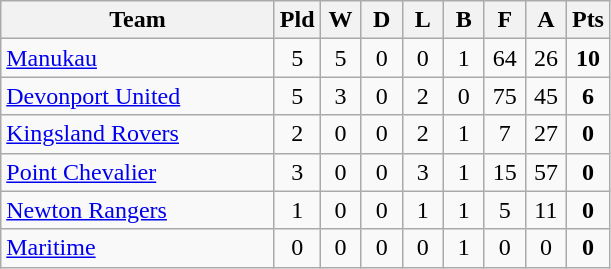<table class="wikitable" style="text-align:center;">
<tr>
<th width=175>Team</th>
<th width=20 abbr="Played">Pld</th>
<th width=20 abbr="Won">W</th>
<th width=20 abbr="Drawn">D</th>
<th width=20 abbr="Lost">L</th>
<th width=20 abbr="Bye">B</th>
<th width=20 abbr="For">F</th>
<th width=20 abbr="Against">A</th>
<th width=20 abbr="Points">Pts</th>
</tr>
<tr>
<td style="text-align:left;"><a href='#'>Manukau</a></td>
<td>5</td>
<td>5</td>
<td>0</td>
<td>0</td>
<td>1</td>
<td>64</td>
<td>26</td>
<td><strong>10</strong></td>
</tr>
<tr>
<td style="text-align:left;"><a href='#'>Devonport United</a></td>
<td>5</td>
<td>3</td>
<td>0</td>
<td>2</td>
<td>0</td>
<td>75</td>
<td>45</td>
<td><strong>6</strong></td>
</tr>
<tr>
<td style="text-align:left;"><a href='#'>Kingsland Rovers</a></td>
<td>2</td>
<td>0</td>
<td>0</td>
<td>2</td>
<td>1</td>
<td>7</td>
<td>27</td>
<td><strong>0</strong></td>
</tr>
<tr>
<td style="text-align:left;"><a href='#'>Point Chevalier</a></td>
<td>3</td>
<td>0</td>
<td>0</td>
<td>3</td>
<td>1</td>
<td>15</td>
<td>57</td>
<td><strong>0</strong></td>
</tr>
<tr>
<td style="text-align:left;"><a href='#'>Newton Rangers</a></td>
<td>1</td>
<td>0</td>
<td>0</td>
<td>1</td>
<td>1</td>
<td>5</td>
<td>11</td>
<td><strong>0</strong></td>
</tr>
<tr>
<td style="text-align:left;"><a href='#'>Maritime</a></td>
<td>0</td>
<td>0</td>
<td>0</td>
<td>0</td>
<td>1</td>
<td>0</td>
<td>0</td>
<td><strong>0</strong></td>
</tr>
</table>
